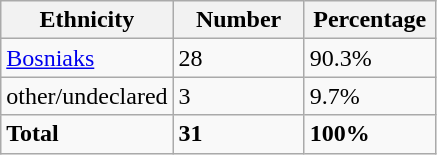<table class="wikitable">
<tr>
<th width="100px">Ethnicity</th>
<th width="80px">Number</th>
<th width="80px">Percentage</th>
</tr>
<tr>
<td><a href='#'>Bosniaks</a></td>
<td>28</td>
<td>90.3%</td>
</tr>
<tr>
<td>other/undeclared</td>
<td>3</td>
<td>9.7%</td>
</tr>
<tr>
<td><strong>Total</strong></td>
<td><strong>31</strong></td>
<td><strong>100%</strong></td>
</tr>
</table>
